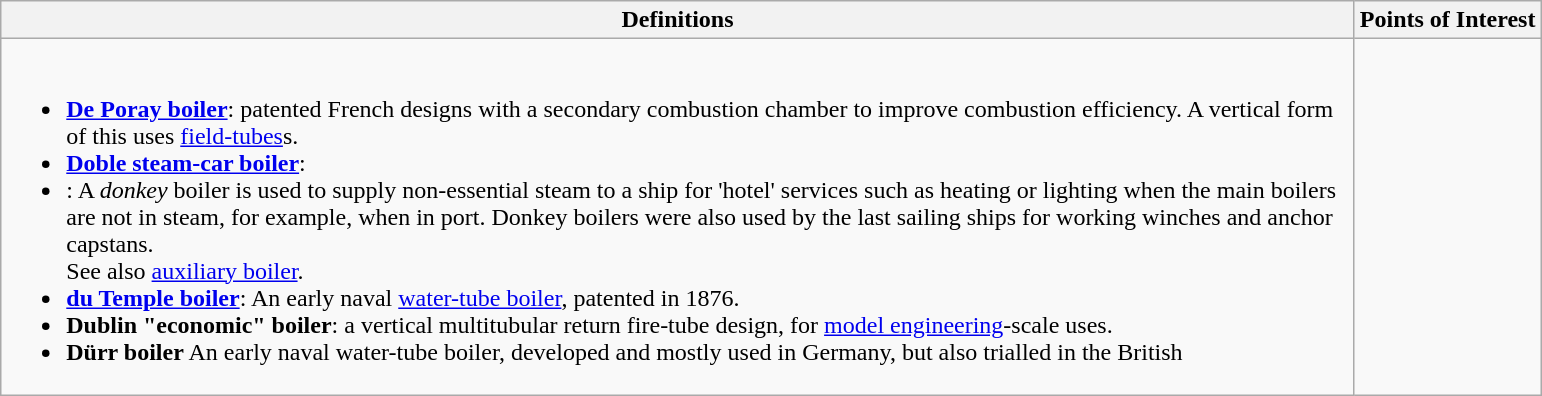<table class="wikitable">
<tr>
<th>Definitions </th>
<th>Points of Interest </th>
</tr>
<tr>
<td width="895"><br><ul><li><strong><a href='#'>De Poray boiler</a></strong>: patented French designs with a secondary combustion chamber to improve combustion efficiency. A vertical form of this uses <a href='#'>field-tubes</a>s.</li><li><strong><a href='#'>Doble steam-car boiler</a></strong>:</li><li><strong></strong>: A <em>donkey</em> boiler is used to supply non-essential steam to a ship for 'hotel' services such as heating or lighting when the main boilers are not in steam, for example, when in port. Donkey boilers were also used by the last sailing ships for working winches and anchor capstans.<br>See also <a href='#'>auxiliary boiler</a>.</li><li><strong><a href='#'>du Temple boiler</a></strong>: An early naval <a href='#'>water-tube boiler</a>, patented in 1876.</li><li><strong>Dublin "economic" boiler</strong>: a vertical multitubular return fire-tube design, for <a href='#'>model engineering</a>-scale uses.</li><li><strong>Dürr boiler</strong> An early naval water-tube boiler, developed and mostly used in Germany, but also trialled in the British </li></ul></td>
</tr>
</table>
